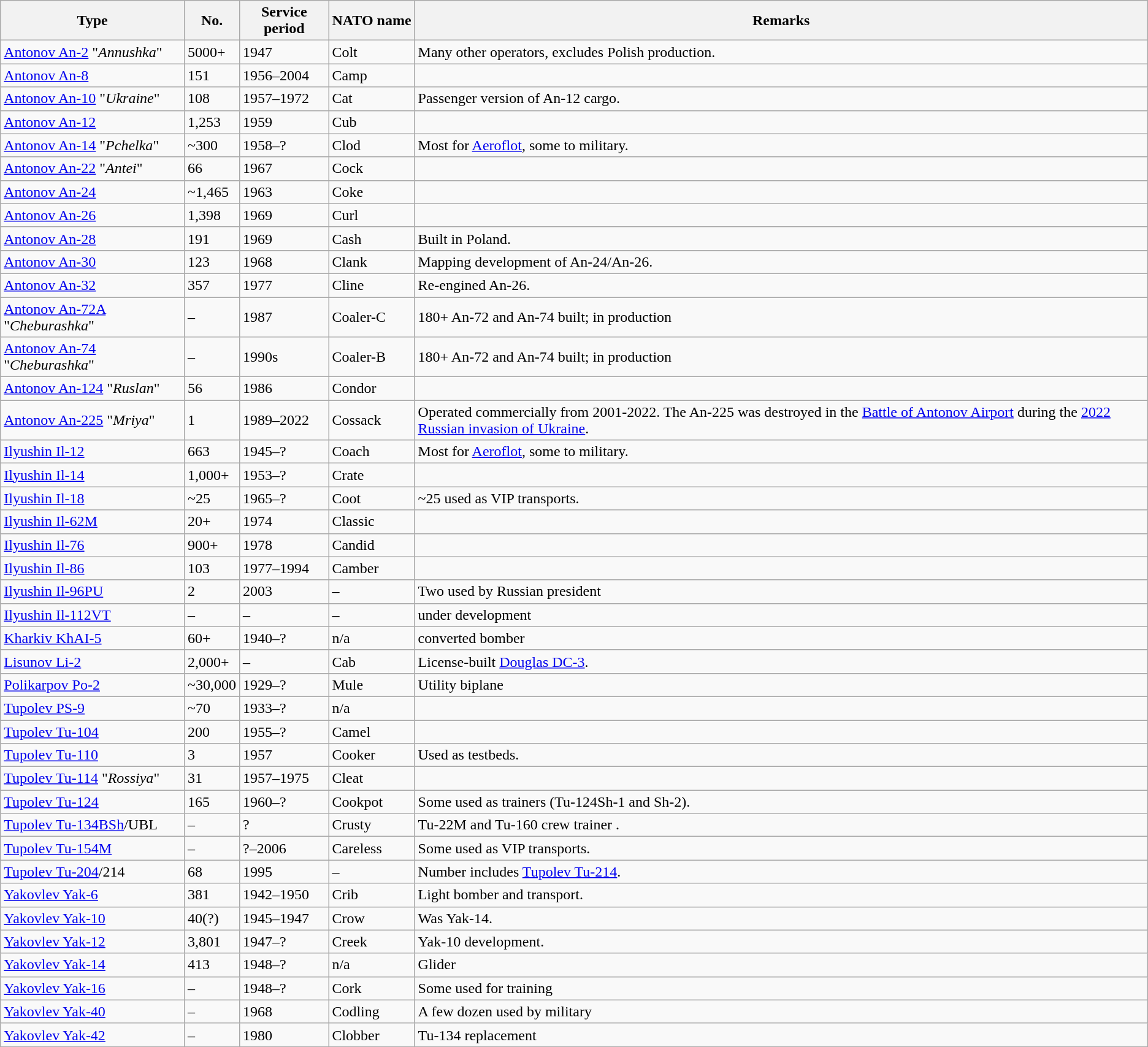<table class="wikitable sortable">
<tr>
<th>Type</th>
<th>No.</th>
<th>Service period</th>
<th>NATO name</th>
<th>Remarks</th>
</tr>
<tr>
<td><a href='#'>Antonov An-2</a> "<em>Annushka</em>"</td>
<td>5000+</td>
<td>1947</td>
<td>Colt</td>
<td>Many other operators, excludes Polish production.</td>
</tr>
<tr>
<td><a href='#'>Antonov An-8</a></td>
<td>151</td>
<td>1956–2004</td>
<td>Camp</td>
<td></td>
</tr>
<tr>
<td><a href='#'>Antonov An-10</a> "<em>Ukraine</em>"</td>
<td>108</td>
<td>1957–1972</td>
<td>Cat</td>
<td>Passenger version of An-12 cargo.</td>
</tr>
<tr>
<td><a href='#'>Antonov An-12</a></td>
<td>1,253</td>
<td>1959</td>
<td>Cub</td>
<td></td>
</tr>
<tr>
<td><a href='#'>Antonov An-14</a> "<em>Pchelka</em>"</td>
<td>~300</td>
<td>1958–?</td>
<td>Clod</td>
<td>Most for <a href='#'>Aeroflot</a>, some to military.</td>
</tr>
<tr>
<td><a href='#'>Antonov An-22</a> "<em>Antei</em>"</td>
<td>66</td>
<td>1967</td>
<td>Cock</td>
<td></td>
</tr>
<tr>
<td><a href='#'>Antonov An-24</a></td>
<td>~1,465</td>
<td>1963</td>
<td>Coke</td>
<td></td>
</tr>
<tr>
<td><a href='#'>Antonov An-26</a></td>
<td>1,398</td>
<td>1969</td>
<td>Curl</td>
<td></td>
</tr>
<tr>
<td><a href='#'>Antonov An-28</a></td>
<td>191</td>
<td>1969</td>
<td>Cash</td>
<td>Built in Poland.</td>
</tr>
<tr>
<td><a href='#'>Antonov An-30</a></td>
<td>123</td>
<td>1968</td>
<td>Clank</td>
<td>Mapping development of An-24/An-26.</td>
</tr>
<tr>
<td><a href='#'>Antonov An-32</a></td>
<td>357</td>
<td>1977</td>
<td>Cline</td>
<td>Re-engined An-26.</td>
</tr>
<tr>
<td><a href='#'>Antonov An-72A</a> "<em>Cheburashka</em>"</td>
<td>–</td>
<td>1987</td>
<td>Coaler-C</td>
<td>180+ An-72 and An-74 built; in production</td>
</tr>
<tr>
<td><a href='#'>Antonov An-74</a> "<em>Cheburashka</em>"</td>
<td>–</td>
<td>1990s</td>
<td>Coaler-B</td>
<td>180+ An-72 and An-74 built; in production</td>
</tr>
<tr>
<td><a href='#'>Antonov An-124</a> "<em>Ruslan</em>"</td>
<td>56</td>
<td>1986</td>
<td>Condor</td>
<td></td>
</tr>
<tr>
<td><a href='#'>Antonov An-225</a> "<em>Mriya</em>"</td>
<td>1</td>
<td>1989–2022</td>
<td>Cossack</td>
<td>Operated commercially from 2001-2022. The An-225 was destroyed in the <a href='#'>Battle of Antonov Airport</a> during the <a href='#'>2022 Russian invasion of Ukraine</a>.</td>
</tr>
<tr>
<td><a href='#'>Ilyushin Il-12</a></td>
<td>663</td>
<td>1945–?</td>
<td>Coach</td>
<td>Most for <a href='#'>Aeroflot</a>, some to military.</td>
</tr>
<tr>
<td><a href='#'>Ilyushin Il-14</a></td>
<td>1,000+</td>
<td>1953–?</td>
<td>Crate</td>
<td></td>
</tr>
<tr>
<td><a href='#'>Ilyushin Il-18</a></td>
<td>~25</td>
<td>1965–?</td>
<td>Coot</td>
<td>~25 used as VIP transports.</td>
</tr>
<tr>
<td><a href='#'>Ilyushin Il-62M</a></td>
<td>20+</td>
<td>1974</td>
<td>Classic</td>
<td></td>
</tr>
<tr>
<td><a href='#'>Ilyushin Il-76</a></td>
<td>900+</td>
<td>1978</td>
<td>Candid</td>
<td></td>
</tr>
<tr>
<td><a href='#'>Ilyushin Il-86</a></td>
<td>103</td>
<td>1977–1994</td>
<td>Camber</td>
<td></td>
</tr>
<tr>
<td><a href='#'>Ilyushin Il-96PU</a></td>
<td>2</td>
<td>2003</td>
<td>–</td>
<td>Two used by Russian president</td>
</tr>
<tr>
<td><a href='#'>Ilyushin Il-112VT</a></td>
<td>–</td>
<td>–</td>
<td>–</td>
<td>under development</td>
</tr>
<tr>
<td><a href='#'>Kharkiv KhAI-5</a></td>
<td>60+</td>
<td>1940–?</td>
<td>n/a</td>
<td>converted bomber</td>
</tr>
<tr>
<td><a href='#'>Lisunov Li-2</a></td>
<td>2,000+</td>
<td>–</td>
<td>Cab</td>
<td>License-built <a href='#'>Douglas DC-3</a>.</td>
</tr>
<tr>
<td><a href='#'>Polikarpov Po-2</a></td>
<td>~30,000</td>
<td>1929–?</td>
<td>Mule</td>
<td>Utility biplane</td>
</tr>
<tr>
<td><a href='#'>Tupolev PS-9</a></td>
<td>~70</td>
<td>1933–?</td>
<td>n/a</td>
<td></td>
</tr>
<tr>
<td><a href='#'>Tupolev Tu-104</a></td>
<td>200</td>
<td>1955–?</td>
<td>Camel</td>
<td></td>
</tr>
<tr>
<td><a href='#'>Tupolev Tu-110</a></td>
<td>3</td>
<td>1957</td>
<td>Cooker</td>
<td>Used as testbeds.</td>
</tr>
<tr>
<td><a href='#'>Tupolev Tu-114</a> "<em>Rossiya</em>"</td>
<td>31</td>
<td>1957–1975</td>
<td>Cleat</td>
<td></td>
</tr>
<tr>
<td><a href='#'>Tupolev Tu-124</a></td>
<td>165</td>
<td>1960–?</td>
<td>Cookpot</td>
<td>Some used as trainers (Tu-124Sh-1 and Sh-2).</td>
</tr>
<tr>
<td><a href='#'>Tupolev Tu-134BSh</a>/UBL</td>
<td>–</td>
<td>?</td>
<td>Crusty</td>
<td>Tu-22M and Tu-160 crew trainer .</td>
</tr>
<tr>
<td><a href='#'>Tupolev Tu-154M</a></td>
<td>–</td>
<td>?–2006</td>
<td>Careless</td>
<td>Some used as VIP transports.</td>
</tr>
<tr>
<td><a href='#'>Tupolev Tu-204</a>/214</td>
<td>68</td>
<td>1995</td>
<td>–</td>
<td>Number includes <a href='#'>Tupolev Tu-214</a>.</td>
</tr>
<tr>
<td><a href='#'>Yakovlev Yak-6</a></td>
<td>381</td>
<td>1942–1950</td>
<td>Crib</td>
<td>Light bomber and transport.</td>
</tr>
<tr>
<td><a href='#'>Yakovlev Yak-10</a></td>
<td>40(?)</td>
<td>1945–1947</td>
<td>Crow</td>
<td>Was Yak-14.</td>
</tr>
<tr>
<td><a href='#'>Yakovlev Yak-12</a></td>
<td>3,801</td>
<td>1947–?</td>
<td>Creek</td>
<td>Yak-10 development.</td>
</tr>
<tr>
<td><a href='#'>Yakovlev Yak-14</a></td>
<td>413</td>
<td>1948–?</td>
<td>n/a</td>
<td>Glider</td>
</tr>
<tr>
<td><a href='#'>Yakovlev Yak-16</a></td>
<td>–</td>
<td>1948–?</td>
<td>Cork</td>
<td>Some used for training</td>
</tr>
<tr>
<td><a href='#'>Yakovlev Yak-40</a></td>
<td>–</td>
<td>1968</td>
<td>Codling</td>
<td>A few dozen used by military</td>
</tr>
<tr>
<td><a href='#'>Yakovlev Yak-42</a></td>
<td>–</td>
<td>1980</td>
<td>Clobber</td>
<td>Tu-134 replacement</td>
</tr>
<tr>
</tr>
</table>
